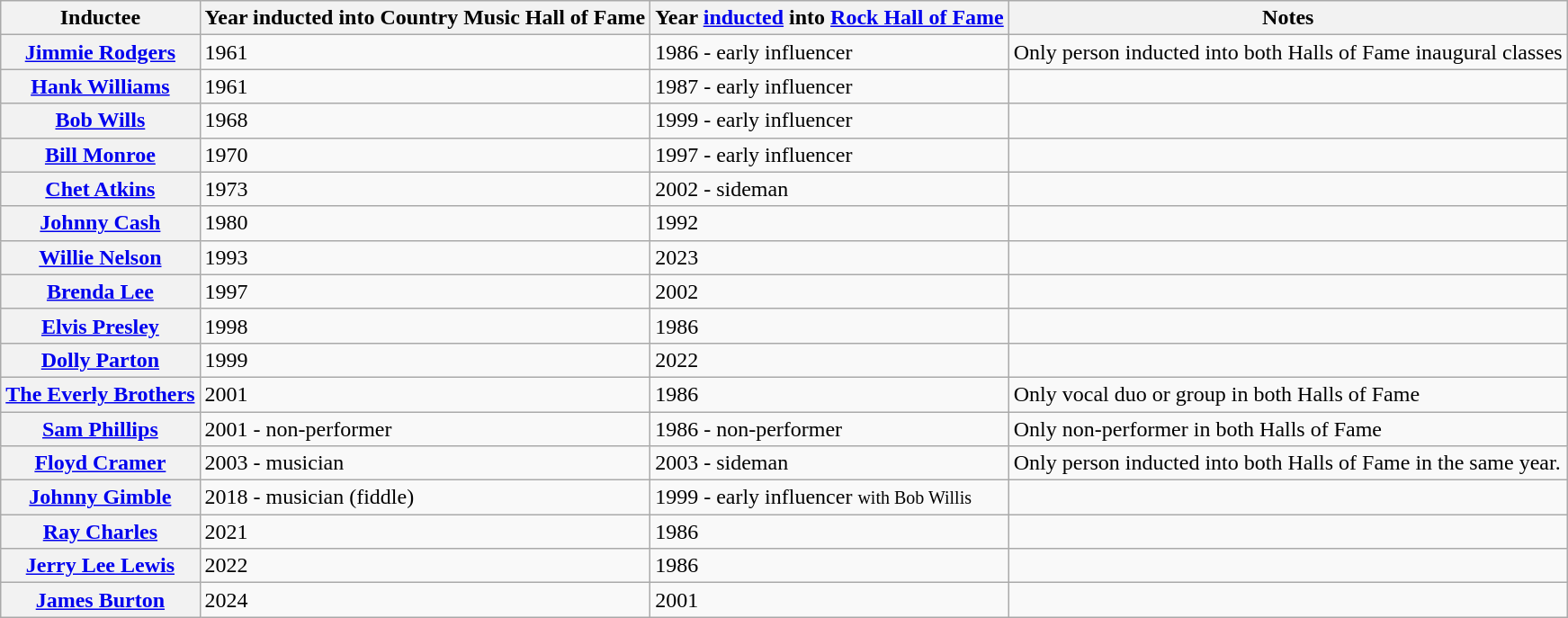<table class="wikitable">
<tr>
<th>Inductee</th>
<th>Year inducted into Country Music Hall of Fame</th>
<th>Year <a href='#'>inducted</a> into <a href='#'>Rock Hall of Fame</a></th>
<th>Notes</th>
</tr>
<tr>
<th><a href='#'>Jimmie Rodgers</a></th>
<td>1961</td>
<td>1986 - early influencer</td>
<td>Only person inducted into both Halls of Fame inaugural classes</td>
</tr>
<tr>
<th><a href='#'>Hank Williams</a></th>
<td>1961</td>
<td>1987 - early influencer</td>
<td></td>
</tr>
<tr>
<th><a href='#'>Bob Wills</a></th>
<td>1968</td>
<td>1999 - early influencer</td>
<td></td>
</tr>
<tr>
<th><a href='#'>Bill Monroe</a></th>
<td>1970</td>
<td>1997 - early influencer</td>
<td></td>
</tr>
<tr>
<th><a href='#'>Chet Atkins</a></th>
<td>1973</td>
<td>2002 - sideman</td>
<td></td>
</tr>
<tr>
<th><a href='#'>Johnny Cash</a></th>
<td>1980</td>
<td>1992</td>
<td></td>
</tr>
<tr>
<th><a href='#'>Willie Nelson</a></th>
<td>1993</td>
<td>2023</td>
<td></td>
</tr>
<tr>
<th><a href='#'>Brenda Lee</a></th>
<td>1997</td>
<td>2002</td>
<td></td>
</tr>
<tr>
<th><a href='#'>Elvis Presley</a></th>
<td>1998</td>
<td>1986</td>
<td></td>
</tr>
<tr>
<th><a href='#'>Dolly Parton</a></th>
<td>1999</td>
<td>2022</td>
<td></td>
</tr>
<tr>
<th><a href='#'>The Everly Brothers</a></th>
<td>2001</td>
<td>1986</td>
<td>Only vocal duo or group in both Halls of Fame</td>
</tr>
<tr>
<th><a href='#'>Sam Phillips</a></th>
<td>2001 - non-performer</td>
<td>1986 - non-performer</td>
<td>Only non-performer in both Halls of Fame</td>
</tr>
<tr>
<th><a href='#'>Floyd Cramer</a></th>
<td>2003 - musician</td>
<td>2003 - sideman</td>
<td>Only person inducted into both Halls of Fame in the same year.</td>
</tr>
<tr>
<th><a href='#'>Johnny Gimble</a></th>
<td>2018 - musician (fiddle)</td>
<td>1999 - early influencer <small>with Bob Willis</small></td>
<td></td>
</tr>
<tr>
<th><a href='#'>Ray Charles</a></th>
<td>2021</td>
<td>1986</td>
<td></td>
</tr>
<tr>
<th><a href='#'>Jerry Lee Lewis</a></th>
<td>2022</td>
<td>1986</td>
<td></td>
</tr>
<tr>
<th><a href='#'>James Burton</a></th>
<td>2024</td>
<td>2001</td>
<td></td>
</tr>
</table>
